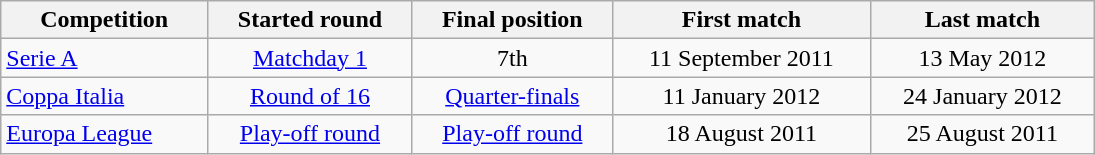<table class=wikitable style="text-align:center; width:730px">
<tr>
<th style=text-align:center; width:150px;>Competition</th>
<th style=text-align:center; width:100px;>Started round</th>
<th style=text-align:center; width:100px;>Final position</th>
<th style=text-align:center; width:150px;>First match</th>
<th style=text-align:center; width:140px;>Last match</th>
</tr>
<tr>
<td style=text-align:left;><a href='#'>Serie A</a></td>
<td><a href='#'>Matchday 1</a></td>
<td>7th</td>
<td>11 September 2011</td>
<td>13 May 2012</td>
</tr>
<tr>
<td style=text-align:left;><a href='#'>Coppa Italia</a></td>
<td><a href='#'>Round of 16</a></td>
<td><a href='#'>Quarter-finals</a></td>
<td>11 January 2012</td>
<td>24 January 2012</td>
</tr>
<tr>
<td style=text-align:left;><a href='#'>Europa League</a></td>
<td><a href='#'>Play-off round</a></td>
<td><a href='#'>Play-off round</a></td>
<td>18 August 2011</td>
<td>25 August 2011</td>
</tr>
</table>
